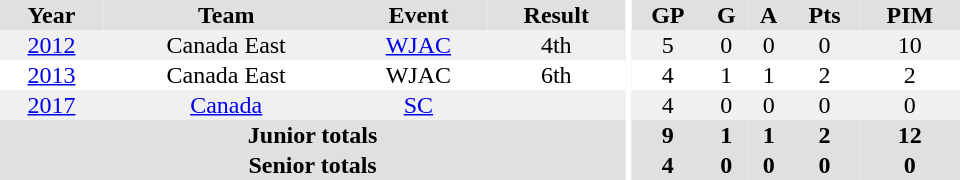<table border="0" cellpadding="1" cellspacing="0" ID="Table3" style="text-align:center; width:40em">
<tr ALIGN="center" bgcolor="#e0e0e0">
<th>Year</th>
<th>Team</th>
<th>Event</th>
<th>Result</th>
<th rowspan="99" bgcolor="#ffffff"></th>
<th>GP</th>
<th>G</th>
<th>A</th>
<th>Pts</th>
<th>PIM</th>
</tr>
<tr>
</tr>
<tr bgcolor="#f0f0f0">
<td><a href='#'>2012</a></td>
<td>Canada East</td>
<td><a href='#'>WJAC</a></td>
<td>4th</td>
<td>5</td>
<td>0</td>
<td>0</td>
<td>0</td>
<td>10</td>
</tr>
<tr>
<td><a href='#'>2013</a></td>
<td>Canada East</td>
<td>WJAC</td>
<td>6th</td>
<td>4</td>
<td>1</td>
<td>1</td>
<td>2</td>
<td>2</td>
</tr>
<tr bgcolor="#f0f0f0">
<td><a href='#'>2017</a></td>
<td><a href='#'>Canada</a></td>
<td><a href='#'>SC</a></td>
<td></td>
<td>4</td>
<td>0</td>
<td>0</td>
<td>0</td>
<td>0</td>
</tr>
<tr ALIGN="center" bgcolor="#e0e0e0">
<th colspan=4>Junior totals</th>
<th>9</th>
<th>1</th>
<th>1</th>
<th>2</th>
<th>12</th>
</tr>
<tr ALIGN="center" bgcolor="#e0e0e0">
<th colspan=4>Senior totals</th>
<th>4</th>
<th>0</th>
<th>0</th>
<th>0</th>
<th>0</th>
</tr>
</table>
